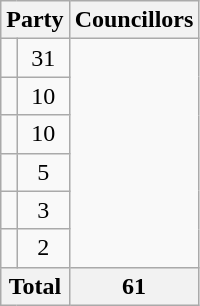<table class="wikitable">
<tr>
<th colspan=2>Party</th>
<th>Councillors</th>
</tr>
<tr>
<td></td>
<td align=center>31</td>
</tr>
<tr>
<td></td>
<td align=center>10</td>
</tr>
<tr>
<td></td>
<td align=center>10</td>
</tr>
<tr>
<td></td>
<td align=center>5</td>
</tr>
<tr>
<td></td>
<td align=center>3</td>
</tr>
<tr>
<td></td>
<td align=center>2</td>
</tr>
<tr>
<th colspan=2>Total</th>
<th>61</th>
</tr>
</table>
